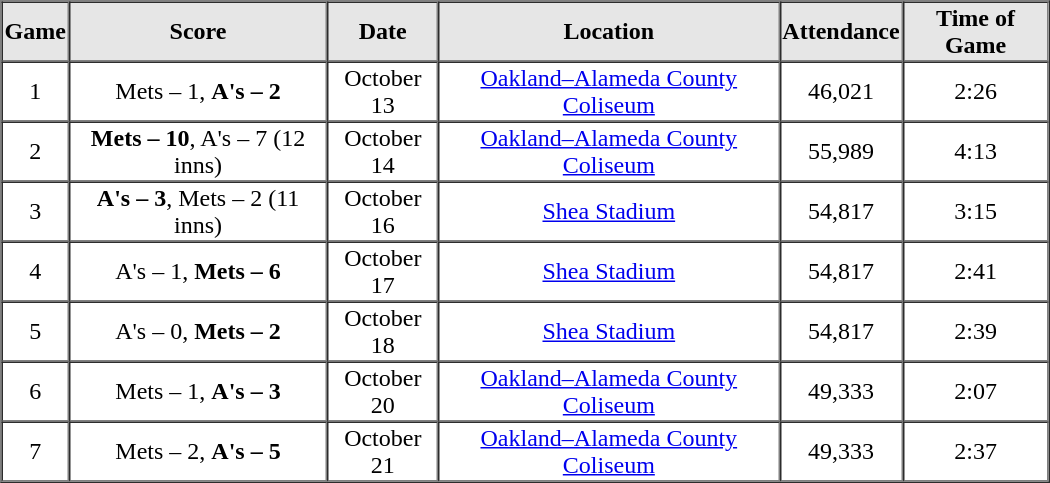<table border=1 cellspacing=0 width=700 style="margin-left:3em;">
<tr style="text-align:center; background-color:#e6e6e6;">
<th width=>Game</th>
<th width=>Score</th>
<th width=>Date</th>
<th width=>Location</th>
<th width=>Attendance</th>
<th width=>Time of Game</th>
</tr>
<tr style="text-align:center;">
<td>1</td>
<td>Mets – 1, <strong>A's – 2</strong></td>
<td>October 13</td>
<td><a href='#'>Oakland–Alameda County Coliseum</a></td>
<td>46,021</td>
<td>2:26</td>
</tr>
<tr style="text-align:center;">
<td>2</td>
<td><strong>Mets – 10</strong>, A's – 7 (12 inns)</td>
<td>October 14</td>
<td><a href='#'>Oakland–Alameda County Coliseum</a></td>
<td>55,989</td>
<td>4:13</td>
</tr>
<tr style="text-align:center;">
<td>3</td>
<td><strong>A's – 3</strong>, Mets – 2 (11 inns)</td>
<td>October 16</td>
<td><a href='#'>Shea Stadium</a></td>
<td>54,817</td>
<td>3:15</td>
</tr>
<tr style="text-align:center;">
<td>4</td>
<td>A's – 1, <strong>Mets – 6</strong></td>
<td>October 17</td>
<td><a href='#'>Shea Stadium</a></td>
<td>54,817</td>
<td>2:41</td>
</tr>
<tr style="text-align:center;">
<td>5</td>
<td>A's – 0, <strong>Mets – 2</strong></td>
<td>October 18</td>
<td><a href='#'>Shea Stadium</a></td>
<td>54,817</td>
<td>2:39</td>
</tr>
<tr style="text-align:center;">
<td>6</td>
<td>Mets – 1, <strong>A's – 3</strong></td>
<td>October 20</td>
<td><a href='#'>Oakland–Alameda County Coliseum</a></td>
<td>49,333</td>
<td>2:07</td>
</tr>
<tr style="text-align:center;">
<td>7</td>
<td>Mets – 2, <strong>A's – 5</strong></td>
<td>October 21</td>
<td><a href='#'>Oakland–Alameda County Coliseum</a></td>
<td>49,333</td>
<td>2:37</td>
</tr>
<tr style="text-align:center;">
</tr>
<tr>
</tr>
</table>
